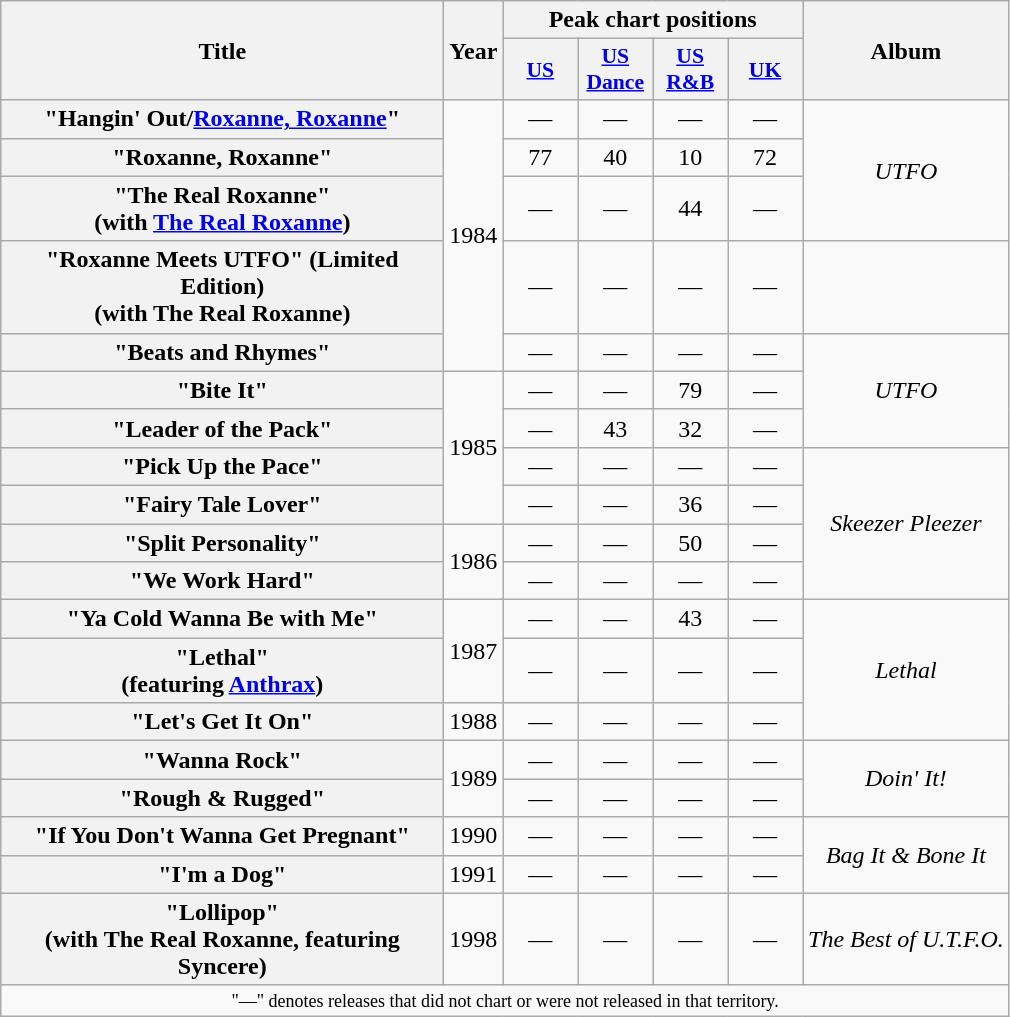<table class="wikitable plainrowheaders" style="text-align:center;" border="1">
<tr>
<th scope="col" rowspan="2" style="width:18em;">Title</th>
<th scope="col" rowspan="2">Year</th>
<th scope="col" colspan="4">Peak chart positions</th>
<th scope="col" rowspan="2">Album</th>
</tr>
<tr>
<th scope="col" style="width:3em;font-size:90%;"><a href='#'>US</a><br></th>
<th scope="col" style="width:3em;font-size:90%;"><a href='#'>US Dance</a><br></th>
<th scope="col" style="width:3em;font-size:90%;"><a href='#'>US R&B</a><br></th>
<th scope="col" style="width:3em;font-size:90%;"><a href='#'>UK</a><br></th>
</tr>
<tr>
<th scope="row">"Hangin' Out/<a href='#'>Roxanne, Roxanne</a>"</th>
<td rowspan="5">1984</td>
<td align=center>―</td>
<td align=center>―</td>
<td align=center>―</td>
<td align=center>―</td>
<td rowspan="3"><em>UTFO</em></td>
</tr>
<tr>
<th scope="row">"Roxanne, Roxanne"</th>
<td align=center>77</td>
<td align=center>40</td>
<td align=center>10</td>
<td align=center>72</td>
</tr>
<tr>
<th scope="row">"The Real Roxanne"<br><span>(with <a href='#'>The Real Roxanne</a>)</span></th>
<td align=center>—</td>
<td align=center>—</td>
<td align=center>44</td>
<td align=center>—</td>
</tr>
<tr>
<th scope="row">"Roxanne Meets UTFO" (Limited Edition)<br><span>(with The Real Roxanne)</span></th>
<td align=center>―</td>
<td align=center>―</td>
<td align=center>―</td>
<td align=center>―</td>
<td></td>
</tr>
<tr>
<th scope="row">"Beats and Rhymes"</th>
<td align=center>―</td>
<td align=center>―</td>
<td align=center>―</td>
<td align=center>―</td>
<td rowspan="3"><em>UTFO</em></td>
</tr>
<tr>
<th scope="row">"Bite It"</th>
<td rowspan="4">1985</td>
<td align=center>―</td>
<td align=center>—</td>
<td align=center>79</td>
<td align=center>―</td>
</tr>
<tr>
<th scope="row">"Leader of the Pack"</th>
<td align=center>—</td>
<td align=center>43</td>
<td align=center>32</td>
<td align=center>―</td>
</tr>
<tr>
<th scope="row">"Pick Up the Pace"</th>
<td align=center>―</td>
<td align=center>―</td>
<td align=center>―</td>
<td align=center>―</td>
<td rowspan="4"><em>Skeezer Pleezer </em></td>
</tr>
<tr>
<th scope="row">"Fairy Tale Lover"</th>
<td align=center>―</td>
<td align=center>—</td>
<td align=center>36</td>
<td align=center>―</td>
</tr>
<tr>
<th scope="row">"Split Personality"</th>
<td rowspan="2">1986</td>
<td align=center>―</td>
<td align=center>—</td>
<td align=center>50</td>
<td align=center>―</td>
</tr>
<tr>
<th scope="row">"We Work Hard"</th>
<td align=center>―</td>
<td align=center>―</td>
<td align=center>―</td>
<td align=center>―</td>
</tr>
<tr>
<th scope="row">"Ya Cold Wanna Be with Me"</th>
<td rowspan="2">1987</td>
<td align=center>―</td>
<td align=center>—</td>
<td align=center>43</td>
<td align=center>―</td>
<td rowspan="3"><em>Lethal</em></td>
</tr>
<tr>
<th scope="row">"Lethal"<br><span>(featuring <a href='#'>Anthrax</a>)</span></th>
<td align=center>―</td>
<td align=center>―</td>
<td align=center>―</td>
<td align=center>―</td>
</tr>
<tr>
<th scope="row">"Let's Get It On"</th>
<td>1988</td>
<td align=center>―</td>
<td align=center>―</td>
<td align=center>―</td>
<td align=center>―</td>
</tr>
<tr>
<th scope="row">"Wanna Rock"</th>
<td rowspan="2">1989</td>
<td align=center>―</td>
<td align=center>―</td>
<td align=center>―</td>
<td align=center>―</td>
<td rowspan="2"><em>Doin' It!</em></td>
</tr>
<tr>
<th scope="row">"Rough & Rugged"</th>
<td align=center>―</td>
<td align=center>―</td>
<td align=center>―</td>
<td align=center>―</td>
</tr>
<tr>
<th scope="row">"If You Don't Wanna Get Pregnant"</th>
<td>1990</td>
<td align=center>―</td>
<td align=center>―</td>
<td align=center>―</td>
<td align=center>―</td>
<td rowspan="2"><em>Bag It & Bone It</em></td>
</tr>
<tr>
<th scope="row">"I'm a Dog"</th>
<td>1991</td>
<td align=center>―</td>
<td align=center>―</td>
<td align=center>―</td>
<td align=center>―</td>
</tr>
<tr>
<th scope="row">"Lollipop"<br><span>(with The Real Roxanne, featuring Syncere)</span></th>
<td>1998</td>
<td align="center">—</td>
<td align="center">—</td>
<td align="center">—</td>
<td align="center">—</td>
<td><em>The Best of U.T.F.O.</em></td>
</tr>
<tr>
<td colspan="7" style="text-align:center; font-size:9pt;">"—" denotes releases that did not chart or were not released in that territory.</td>
</tr>
</table>
